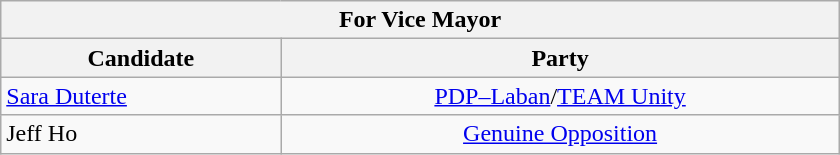<table class="wikitable" style="width:35em">
<tr>
<th colspan=2>For Vice Mayor</th>
</tr>
<tr>
<th>Candidate</th>
<th>Party</th>
</tr>
<tr>
<td><a href='#'>Sara Duterte</a></td>
<td align="center"><a href='#'>PDP–Laban</a>/<a href='#'>TEAM Unity</a></td>
</tr>
<tr>
<td>Jeff Ho</td>
<td align="center"><a href='#'>Genuine Opposition</a></td>
</tr>
</table>
